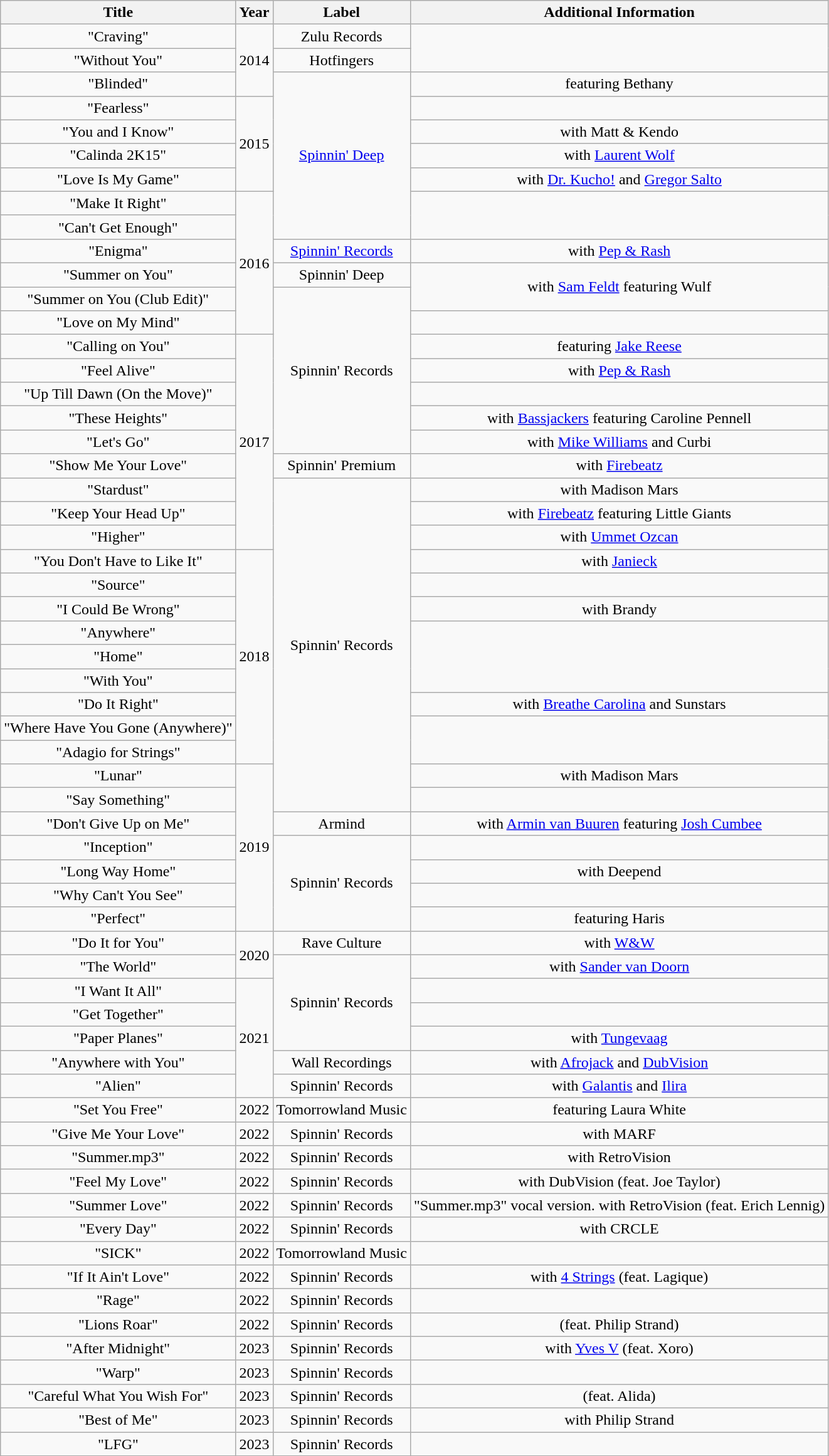<table class="wikitable plainrowheaders" style="text-align:center;">
<tr>
<th>Title</th>
<th>Year</th>
<th>Label</th>
<th>Additional Information</th>
</tr>
<tr>
<td>"Craving"</td>
<td rowspan="3">2014</td>
<td>Zulu Records</td>
<td rowspan="2"></td>
</tr>
<tr>
<td>"Without You"</td>
<td>Hotfingers</td>
</tr>
<tr>
<td>"Blinded"</td>
<td rowspan="7"><a href='#'>Spinnin' Deep</a></td>
<td>featuring Bethany</td>
</tr>
<tr>
<td>"Fearless"</td>
<td rowspan="4">2015</td>
<td></td>
</tr>
<tr>
<td>"You and I Know"</td>
<td>with Matt & Kendo</td>
</tr>
<tr>
<td>"Calinda 2K15"</td>
<td>with <a href='#'>Laurent Wolf</a></td>
</tr>
<tr>
<td>"Love Is My Game"</td>
<td>with <a href='#'>Dr. Kucho!</a> and <a href='#'>Gregor Salto</a></td>
</tr>
<tr>
<td>"Make It Right"</td>
<td rowspan="6">2016</td>
<td rowspan="2"></td>
</tr>
<tr>
<td>"Can't Get Enough"</td>
</tr>
<tr>
<td>"Enigma"</td>
<td><a href='#'>Spinnin' Records</a></td>
<td>with <a href='#'>Pep & Rash</a></td>
</tr>
<tr>
<td>"Summer on You"</td>
<td>Spinnin' Deep</td>
<td rowspan="2">with <a href='#'>Sam Feldt</a> featuring Wulf</td>
</tr>
<tr>
<td>"Summer on You (Club Edit)"</td>
<td rowspan="7">Spinnin' Records</td>
</tr>
<tr>
<td>"Love on My Mind"</td>
<td></td>
</tr>
<tr>
<td>"Calling on You"</td>
<td rowspan="9">2017</td>
<td>featuring <a href='#'>Jake Reese</a></td>
</tr>
<tr>
<td>"Feel Alive"</td>
<td>with <a href='#'>Pep & Rash</a></td>
</tr>
<tr>
<td>"Up Till Dawn (On the Move)"</td>
<td></td>
</tr>
<tr>
<td>"These Heights"</td>
<td>with <a href='#'>Bassjackers</a> featuring Caroline Pennell</td>
</tr>
<tr>
<td>"Let's Go"</td>
<td>with <a href='#'>Mike Williams</a> and Curbi</td>
</tr>
<tr>
<td>"Show Me Your Love"</td>
<td>Spinnin' Premium</td>
<td>with <a href='#'>Firebeatz</a></td>
</tr>
<tr>
<td>"Stardust"</td>
<td rowspan="14">Spinnin' Records</td>
<td>with Madison Mars</td>
</tr>
<tr>
<td>"Keep Your Head Up"</td>
<td>with <a href='#'>Firebeatz</a> featuring Little Giants</td>
</tr>
<tr>
<td>"Higher"</td>
<td>with <a href='#'>Ummet Ozcan</a></td>
</tr>
<tr>
<td>"You Don't Have to Like It"</td>
<td rowspan="9">2018</td>
<td>with <a href='#'>Janieck</a></td>
</tr>
<tr>
<td>"Source"</td>
<td></td>
</tr>
<tr>
<td>"I Could Be Wrong"</td>
<td>with Brandy</td>
</tr>
<tr>
<td>"Anywhere"</td>
<td rowspan="3"></td>
</tr>
<tr>
<td>"Home"</td>
</tr>
<tr>
<td>"With You"</td>
</tr>
<tr>
<td>"Do It Right"</td>
<td>with <a href='#'>Breathe Carolina</a> and Sunstars</td>
</tr>
<tr>
<td>"Where Have You Gone (Anywhere)"</td>
</tr>
<tr>
<td>"Adagio for Strings"</td>
</tr>
<tr>
<td>"Lunar"</td>
<td rowspan="7">2019</td>
<td>with Madison Mars</td>
</tr>
<tr>
<td>"Say Something"</td>
<td></td>
</tr>
<tr>
<td>"Don't Give Up on Me"</td>
<td>Armind</td>
<td>with <a href='#'>Armin van Buuren</a> featuring <a href='#'>Josh Cumbee</a></td>
</tr>
<tr>
<td>"Inception"</td>
<td rowspan="4">Spinnin' Records</td>
</tr>
<tr>
<td>"Long Way Home"</td>
<td>with Deepend</td>
</tr>
<tr>
<td>"Why Can't You See"</td>
</tr>
<tr>
<td>"Perfect"</td>
<td>featuring Haris</td>
</tr>
<tr>
<td>"Do It for You"</td>
<td rowspan="2">2020</td>
<td>Rave Culture</td>
<td>with <a href='#'>W&W</a></td>
</tr>
<tr>
<td>"The World"</td>
<td rowspan="4">Spinnin' Records</td>
<td>with <a href='#'>Sander van Doorn</a></td>
</tr>
<tr>
<td>"I Want It All"</td>
<td rowspan="5">2021</td>
<td></td>
</tr>
<tr>
<td>"Get Together"</td>
<td></td>
</tr>
<tr>
<td>"Paper Planes"</td>
<td>with <a href='#'>Tungevaag</a></td>
</tr>
<tr>
<td>"Anywhere with You"</td>
<td>Wall Recordings</td>
<td>with <a href='#'>Afrojack</a> and <a href='#'>DubVision</a></td>
</tr>
<tr>
<td>"Alien"</td>
<td>Spinnin' Records</td>
<td>with <a href='#'>Galantis</a> and <a href='#'>Ilira</a></td>
</tr>
<tr>
<td>"Set You Free"</td>
<td>2022</td>
<td>Tomorrowland Music</td>
<td>featuring Laura White</td>
</tr>
<tr>
<td>"Give Me Your Love"</td>
<td>2022</td>
<td>Spinnin' Records</td>
<td>with MARF</td>
</tr>
<tr>
<td>"Summer.mp3"</td>
<td>2022</td>
<td>Spinnin' Records</td>
<td>with RetroVision</td>
</tr>
<tr>
<td>"Feel My Love"</td>
<td>2022</td>
<td>Spinnin' Records</td>
<td>with DubVision (feat. Joe Taylor)</td>
</tr>
<tr>
<td>"Summer Love"</td>
<td>2022</td>
<td>Spinnin' Records</td>
<td>"Summer.mp3" vocal version. with RetroVision (feat. Erich Lennig)</td>
</tr>
<tr>
<td>"Every Day"</td>
<td>2022</td>
<td>Spinnin' Records</td>
<td>with CRCLE</td>
</tr>
<tr>
<td>"SICK"</td>
<td>2022</td>
<td>Tomorrowland Music</td>
<td></td>
</tr>
<tr>
<td>"If It Ain't Love"</td>
<td>2022</td>
<td>Spinnin' Records</td>
<td>with <a href='#'>4 Strings</a> (feat. Lagique)</td>
</tr>
<tr>
<td>"Rage"</td>
<td>2022</td>
<td>Spinnin' Records</td>
<td></td>
</tr>
<tr>
<td>"Lions Roar"</td>
<td>2022</td>
<td>Spinnin' Records</td>
<td>(feat. Philip Strand)</td>
</tr>
<tr>
<td>"After Midnight"</td>
<td>2023</td>
<td>Spinnin' Records</td>
<td>with <a href='#'>Yves V</a> (feat. Xoro)</td>
</tr>
<tr>
<td>"Warp"</td>
<td>2023</td>
<td>Spinnin' Records</td>
<td></td>
</tr>
<tr>
<td>"Careful What You Wish For"</td>
<td>2023</td>
<td>Spinnin' Records</td>
<td>(feat. Alida)</td>
</tr>
<tr>
<td>"Best of Me"</td>
<td>2023</td>
<td>Spinnin' Records</td>
<td>with Philip Strand</td>
</tr>
<tr>
<td>"LFG"</td>
<td>2023</td>
<td>Spinnin' Records</td>
<td></td>
</tr>
<tr>
</tr>
</table>
